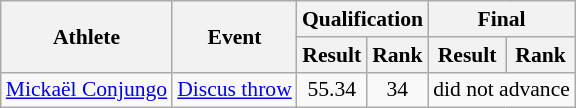<table class=wikitable style=font-size:90%>
<tr>
<th rowspan=2>Athlete</th>
<th rowspan=2>Event</th>
<th colspan=2>Qualification</th>
<th colspan=2>Final</th>
</tr>
<tr>
<th>Result</th>
<th>Rank</th>
<th>Result</th>
<th>Rank</th>
</tr>
<tr>
<td><a href='#'>Mickaël Conjungo</a></td>
<td><a href='#'>Discus throw</a></td>
<td align=center>55.34</td>
<td align=center>34</td>
<td align=center colspan=2>did not advance</td>
</tr>
</table>
